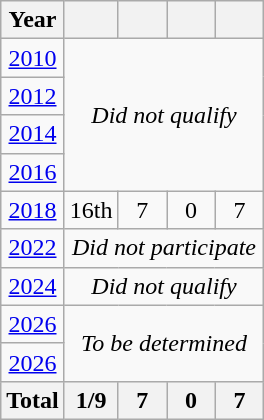<table class="wikitable" style="text-align:center">
<tr>
<th>Year</th>
<th></th>
<th width=25></th>
<th width=25></th>
<th width=25></th>
</tr>
<tr>
<td> <a href='#'>2010</a></td>
<td colspan=4 rowspan=4><em>Did not qualify</em></td>
</tr>
<tr>
<td> <a href='#'>2012</a></td>
</tr>
<tr>
<td> <a href='#'>2014</a></td>
</tr>
<tr>
<td> <a href='#'>2016</a></td>
</tr>
<tr>
<td> <a href='#'>2018</a></td>
<td>16th</td>
<td>7</td>
<td>0</td>
<td>7</td>
</tr>
<tr>
<td> <a href='#'>2022</a></td>
<td colspan=4><em>Did not participate</em></td>
</tr>
<tr>
<td> <a href='#'>2024</a></td>
<td colspan=4><em>Did not qualify</em></td>
</tr>
<tr>
<td> <a href='#'>2026</a></td>
<td colspan=4 rowspan=2><em>To be determined</em></td>
</tr>
<tr>
<td> <a href='#'>2026</a></td>
</tr>
<tr>
<th>Total</th>
<th>1/9</th>
<th>7</th>
<th>0</th>
<th>7</th>
</tr>
</table>
